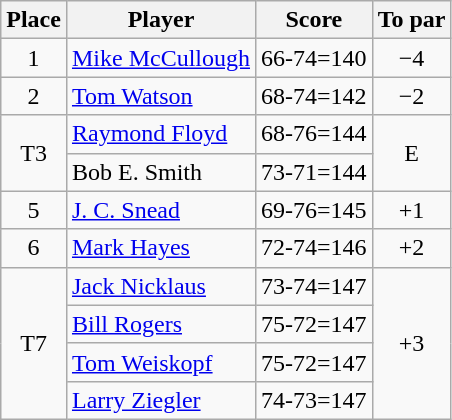<table class="wikitable">
<tr>
<th>Place</th>
<th>Player</th>
<th>Score</th>
<th>To par</th>
</tr>
<tr>
<td align=center>1</td>
<td> <a href='#'>Mike McCullough</a></td>
<td align=center>66-74=140</td>
<td align=center>−4</td>
</tr>
<tr>
<td align=center>2</td>
<td> <a href='#'>Tom Watson</a></td>
<td align=center>68-74=142</td>
<td align=center>−2</td>
</tr>
<tr>
<td rowspan=2 align=center>T3</td>
<td> <a href='#'>Raymond Floyd</a></td>
<td align=center>68-76=144</td>
<td rowspan=2 align=center>E</td>
</tr>
<tr>
<td> Bob E. Smith</td>
<td align=center>73-71=144</td>
</tr>
<tr>
<td align=center>5</td>
<td> <a href='#'>J. C. Snead</a></td>
<td align=center>69-76=145</td>
<td align=center>+1</td>
</tr>
<tr>
<td align=center>6</td>
<td> <a href='#'>Mark Hayes</a></td>
<td align=center>72-74=146</td>
<td align=center>+2</td>
</tr>
<tr>
<td rowspan=4 align=center>T7</td>
<td> <a href='#'>Jack Nicklaus</a></td>
<td align=center>73-74=147</td>
<td rowspan=4 align=center>+3</td>
</tr>
<tr>
<td> <a href='#'>Bill Rogers</a></td>
<td align=center>75-72=147</td>
</tr>
<tr>
<td> <a href='#'>Tom Weiskopf</a></td>
<td align=center>75-72=147</td>
</tr>
<tr>
<td> <a href='#'>Larry Ziegler</a></td>
<td align=center>74-73=147</td>
</tr>
</table>
